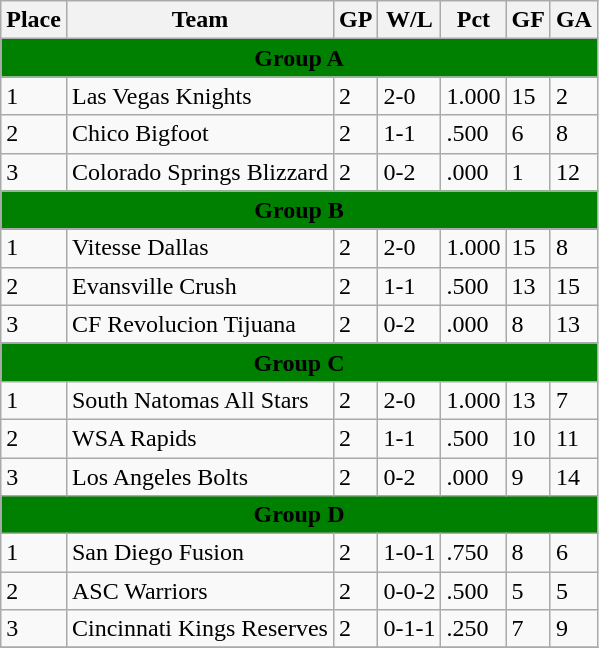<table class="wikitable">
<tr>
<th>Place</th>
<th>Team</th>
<th>GP</th>
<th>W/L</th>
<th>Pct</th>
<th>GF</th>
<th>GA</th>
</tr>
<tr>
<th style=background-color:Green colspan=9><span>Group A</span></th>
</tr>
<tr>
<td>1</td>
<td>Las Vegas Knights</td>
<td>2</td>
<td>2-0</td>
<td>1.000</td>
<td>15</td>
<td>2</td>
</tr>
<tr>
<td>2</td>
<td>Chico Bigfoot</td>
<td>2</td>
<td>1-1</td>
<td>.500</td>
<td>6</td>
<td>8</td>
</tr>
<tr>
<td>3</td>
<td>Colorado Springs Blizzard</td>
<td>2</td>
<td>0-2</td>
<td>.000</td>
<td>1</td>
<td>12</td>
</tr>
<tr>
<th style=background-color:Green colspan=9><span>Group B</span></th>
</tr>
<tr>
<td>1</td>
<td>Vitesse Dallas</td>
<td>2</td>
<td>2-0</td>
<td>1.000</td>
<td>15</td>
<td>8</td>
</tr>
<tr>
<td>2</td>
<td>Evansville Crush</td>
<td>2</td>
<td>1-1</td>
<td>.500</td>
<td>13</td>
<td>15</td>
</tr>
<tr>
<td>3</td>
<td>CF Revolucion Tijuana</td>
<td>2</td>
<td>0-2</td>
<td>.000</td>
<td>8</td>
<td>13</td>
</tr>
<tr>
<th style=background-color:Green colspan=9><span>Group C</span></th>
</tr>
<tr>
<td>1</td>
<td>South Natomas All Stars</td>
<td>2</td>
<td>2-0</td>
<td>1.000</td>
<td>13</td>
<td>7</td>
</tr>
<tr>
<td>2</td>
<td>WSA Rapids</td>
<td>2</td>
<td>1-1</td>
<td>.500</td>
<td>10</td>
<td>11</td>
</tr>
<tr>
<td>3</td>
<td>Los Angeles Bolts</td>
<td>2</td>
<td>0-2</td>
<td>.000</td>
<td>9</td>
<td>14</td>
</tr>
<tr>
<th style=background-color:Green colspan=9><span>Group D</span></th>
</tr>
<tr>
<td>1</td>
<td>San Diego Fusion</td>
<td>2</td>
<td>1-0-1</td>
<td>.750</td>
<td>8</td>
<td>6</td>
</tr>
<tr>
<td>2</td>
<td>ASC Warriors</td>
<td>2</td>
<td>0-0-2</td>
<td>.500</td>
<td>5</td>
<td>5</td>
</tr>
<tr>
<td>3</td>
<td>Cincinnati Kings Reserves</td>
<td>2</td>
<td>0-1-1</td>
<td>.250</td>
<td>7</td>
<td>9</td>
</tr>
<tr>
</tr>
</table>
